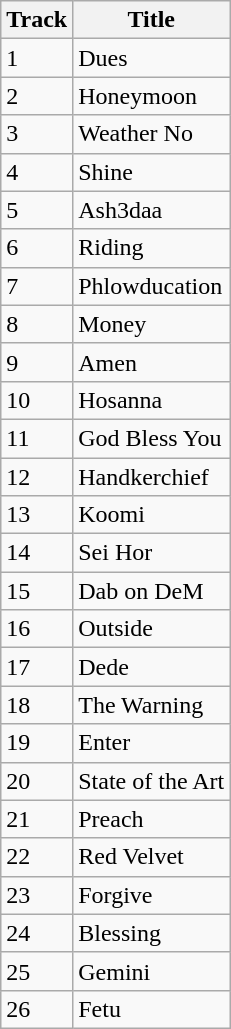<table class="wikitable">
<tr>
<th>Track</th>
<th>Title</th>
</tr>
<tr>
<td>1</td>
<td>Dues</td>
</tr>
<tr>
<td>2</td>
<td>Honeymoon</td>
</tr>
<tr>
<td>3</td>
<td>Weather No</td>
</tr>
<tr>
<td>4</td>
<td>Shine</td>
</tr>
<tr>
<td>5</td>
<td>Ash3daa</td>
</tr>
<tr>
<td>6</td>
<td>Riding</td>
</tr>
<tr>
<td>7</td>
<td>Phlowducation</td>
</tr>
<tr>
<td>8</td>
<td>Money</td>
</tr>
<tr>
<td>9</td>
<td>Amen</td>
</tr>
<tr>
<td>10</td>
<td>Hosanna</td>
</tr>
<tr>
<td>11</td>
<td>God Bless You</td>
</tr>
<tr>
<td>12</td>
<td>Handkerchief</td>
</tr>
<tr>
<td>13</td>
<td>Koomi</td>
</tr>
<tr>
<td>14</td>
<td>Sei Hor</td>
</tr>
<tr>
<td>15</td>
<td>Dab on DeM</td>
</tr>
<tr>
<td>16</td>
<td>Outside</td>
</tr>
<tr>
<td>17</td>
<td>Dede</td>
</tr>
<tr>
<td>18</td>
<td>The Warning</td>
</tr>
<tr>
<td>19</td>
<td>Enter</td>
</tr>
<tr>
<td>20</td>
<td>State of the Art</td>
</tr>
<tr>
<td>21</td>
<td>Preach</td>
</tr>
<tr>
<td>22</td>
<td>Red Velvet</td>
</tr>
<tr>
<td>23</td>
<td>Forgive</td>
</tr>
<tr>
<td>24</td>
<td>Blessing</td>
</tr>
<tr>
<td>25</td>
<td>Gemini</td>
</tr>
<tr>
<td>26</td>
<td>Fetu</td>
</tr>
</table>
